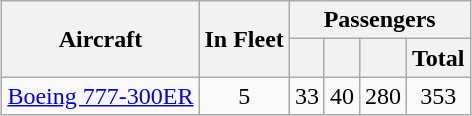<table class="wikitable" style="border-collapse:collapse;margin:auto;">
<tr>
<th rowspan=2>Aircraft</th>
<th rowspan=2>In Fleet</th>
<th colspan=4>Passengers</th>
</tr>
<tr>
<th></th>
<th></th>
<th></th>
<th>Total</th>
</tr>
<tr>
<td><a href='#'>Boeing 777-300ER</a></td>
<td style="text-align:center;">5</td>
<td style="text-align:center;">33</td>
<td style="text-align:center;">40</td>
<td style="text-align:center;">280</td>
<td style="text-align:center;">353</td>
</tr>
</table>
